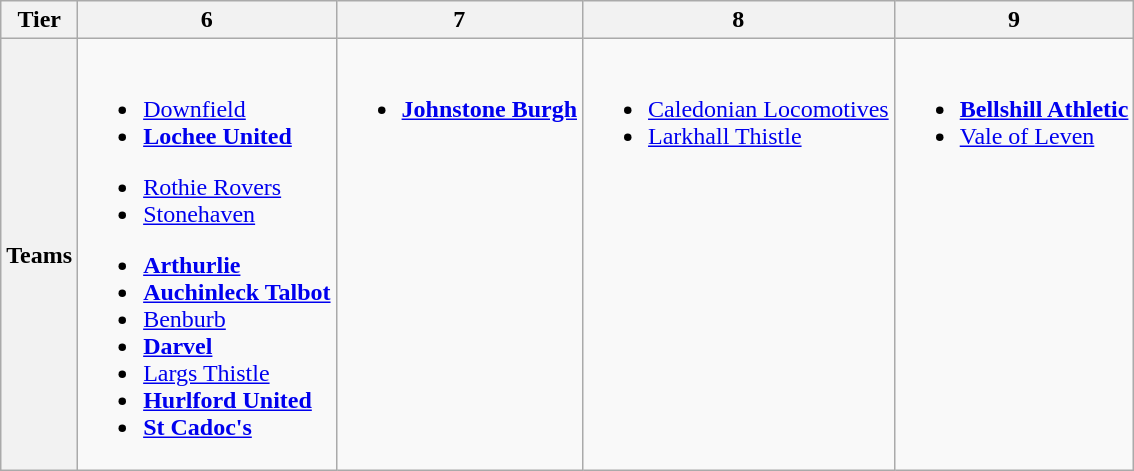<table class="wikitable" style="text-align:left">
<tr>
<th>Tier</th>
<th>6</th>
<th>7</th>
<th>8</th>
<th>9</th>
</tr>
<tr>
<th>Teams</th>
<td valign="top"><br><ul><li><a href='#'>Downfield</a></li><li><strong><a href='#'>Lochee United</a></strong></li></ul><ul><li><a href='#'>Rothie Rovers</a></li><li><a href='#'>Stonehaven</a></li></ul><ul><li><strong><a href='#'>Arthurlie</a></strong></li><li><strong><a href='#'>Auchinleck Talbot</a></strong></li><li><a href='#'>Benburb</a></li><li><strong><a href='#'>Darvel</a></strong></li><li><a href='#'>Largs Thistle</a></li><li><strong><a href='#'>Hurlford United</a></strong></li><li><strong><a href='#'>St Cadoc's</a></strong></li></ul></td>
<td valign="top"><br><ul><li><strong><a href='#'>Johnstone Burgh</a></strong></li></ul></td>
<td valign="top"><br><ul><li><a href='#'>Caledonian Locomotives</a></li><li><a href='#'>Larkhall Thistle</a></li></ul></td>
<td valign="top"><br><ul><li><strong><a href='#'>Bellshill Athletic</a></strong></li><li><a href='#'>Vale of Leven</a></li></ul></td>
</tr>
</table>
